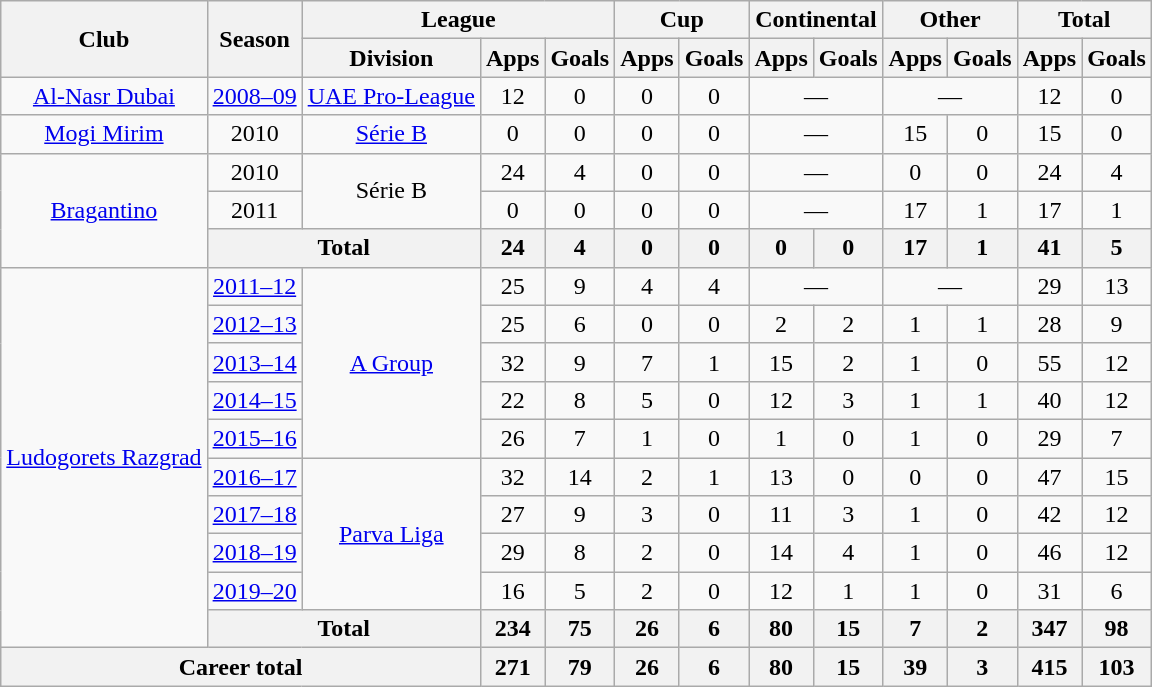<table class="wikitable" style="text-align:center">
<tr>
<th rowspan="2">Club</th>
<th rowspan="2">Season</th>
<th colspan="3">League</th>
<th colspan="2">Cup</th>
<th colspan="2">Continental</th>
<th colspan="2">Other</th>
<th colspan="2">Total</th>
</tr>
<tr>
<th>Division</th>
<th>Apps</th>
<th>Goals</th>
<th>Apps</th>
<th>Goals</th>
<th>Apps</th>
<th>Goals</th>
<th>Apps</th>
<th>Goals</th>
<th>Apps</th>
<th>Goals</th>
</tr>
<tr>
<td><a href='#'>Al-Nasr Dubai</a></td>
<td><a href='#'>2008–09</a></td>
<td><a href='#'>UAE Pro-League</a></td>
<td>12</td>
<td>0</td>
<td>0</td>
<td>0</td>
<td colspan="2">—</td>
<td colspan="2">—</td>
<td>12</td>
<td>0</td>
</tr>
<tr>
<td><a href='#'>Mogi Mirim</a></td>
<td>2010</td>
<td><a href='#'>Série B</a></td>
<td>0</td>
<td>0</td>
<td>0</td>
<td>0</td>
<td colspan="2">—</td>
<td>15</td>
<td>0</td>
<td>15</td>
<td>0</td>
</tr>
<tr>
<td rowspan="3"><a href='#'>Bragantino</a></td>
<td>2010</td>
<td rowspan="2">Série B</td>
<td>24</td>
<td>4</td>
<td>0</td>
<td>0</td>
<td colspan="2">—</td>
<td>0</td>
<td>0</td>
<td>24</td>
<td>4</td>
</tr>
<tr>
<td>2011</td>
<td>0</td>
<td>0</td>
<td>0</td>
<td>0</td>
<td colspan="2">—</td>
<td>17</td>
<td>1</td>
<td>17</td>
<td>1</td>
</tr>
<tr>
<th colspan="2">Total</th>
<th>24</th>
<th>4</th>
<th>0</th>
<th>0</th>
<th>0</th>
<th>0</th>
<th>17</th>
<th>1</th>
<th>41</th>
<th>5</th>
</tr>
<tr>
<td rowspan="10"><a href='#'>Ludogorets Razgrad</a></td>
<td><a href='#'>2011–12</a></td>
<td rowspan="5"><a href='#'>A Group</a></td>
<td>25</td>
<td>9</td>
<td>4</td>
<td>4</td>
<td colspan="2">—</td>
<td colspan="2">—</td>
<td>29</td>
<td>13</td>
</tr>
<tr>
<td><a href='#'>2012–13</a></td>
<td>25</td>
<td>6</td>
<td>0</td>
<td>0</td>
<td>2</td>
<td>2</td>
<td>1</td>
<td>1</td>
<td>28</td>
<td>9</td>
</tr>
<tr>
<td><a href='#'>2013–14</a></td>
<td>32</td>
<td>9</td>
<td>7</td>
<td>1</td>
<td>15</td>
<td>2</td>
<td>1</td>
<td>0</td>
<td>55</td>
<td>12</td>
</tr>
<tr>
<td><a href='#'>2014–15</a></td>
<td>22</td>
<td>8</td>
<td>5</td>
<td>0</td>
<td>12</td>
<td>3</td>
<td>1</td>
<td>1</td>
<td>40</td>
<td>12</td>
</tr>
<tr>
<td><a href='#'>2015–16</a></td>
<td>26</td>
<td>7</td>
<td>1</td>
<td>0</td>
<td>1</td>
<td>0</td>
<td>1</td>
<td>0</td>
<td>29</td>
<td>7</td>
</tr>
<tr>
<td><a href='#'>2016–17</a></td>
<td rowspan="4"><a href='#'>Parva Liga</a></td>
<td>32</td>
<td>14</td>
<td>2</td>
<td>1</td>
<td>13</td>
<td>0</td>
<td>0</td>
<td>0</td>
<td>47</td>
<td>15</td>
</tr>
<tr>
<td><a href='#'>2017–18</a></td>
<td>27</td>
<td>9</td>
<td>3</td>
<td>0</td>
<td>11</td>
<td>3</td>
<td>1</td>
<td>0</td>
<td>42</td>
<td>12</td>
</tr>
<tr>
<td><a href='#'>2018–19</a></td>
<td>29</td>
<td>8</td>
<td>2</td>
<td>0</td>
<td>14</td>
<td>4</td>
<td>1</td>
<td>0</td>
<td>46</td>
<td>12</td>
</tr>
<tr>
<td><a href='#'>2019–20</a></td>
<td>16</td>
<td>5</td>
<td>2</td>
<td>0</td>
<td>12</td>
<td>1</td>
<td>1</td>
<td>0</td>
<td>31</td>
<td>6</td>
</tr>
<tr>
<th colspan="2">Total</th>
<th>234</th>
<th>75</th>
<th>26</th>
<th>6</th>
<th>80</th>
<th>15</th>
<th>7</th>
<th>2</th>
<th>347</th>
<th>98</th>
</tr>
<tr>
<th colspan="3">Career total</th>
<th>271</th>
<th>79</th>
<th>26</th>
<th>6</th>
<th>80</th>
<th>15</th>
<th>39</th>
<th>3</th>
<th>415</th>
<th>103</th>
</tr>
</table>
